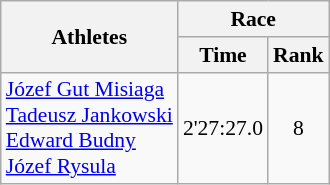<table class="wikitable" border="1" style="font-size:90%">
<tr>
<th rowspan=2>Athletes</th>
<th colspan=2>Race</th>
</tr>
<tr>
<th>Time</th>
<th>Rank</th>
</tr>
<tr>
<td><a href='#'>Józef Gut Misiaga</a><br><a href='#'>Tadeusz Jankowski</a><br><a href='#'>Edward Budny</a><br><a href='#'>Józef Rysula</a></td>
<td align=center>2'27:27.0</td>
<td align=center>8</td>
</tr>
</table>
